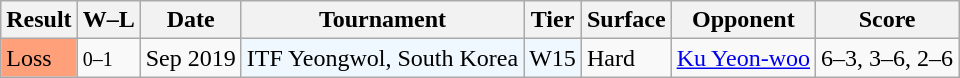<table class="sortable wikitable">
<tr>
<th>Result</th>
<th class="unsortable">W–L</th>
<th>Date</th>
<th>Tournament</th>
<th>Tier</th>
<th>Surface</th>
<th>Opponent</th>
<th class="unsortable">Score</th>
</tr>
<tr>
<td style="background:#ffa07a;">Loss</td>
<td><small>0–1</small></td>
<td>Sep 2019</td>
<td style="background:#f0f8ff;">ITF Yeongwol, South Korea</td>
<td style="background:#f0f8ff;">W15</td>
<td>Hard</td>
<td> <a href='#'>Ku Yeon-woo</a></td>
<td>6–3, 3–6, 2–6</td>
</tr>
</table>
